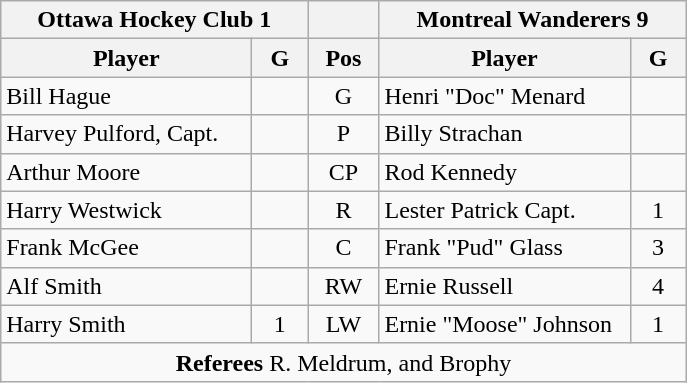<table class="wikitable" style="text-align:center;">
<tr>
<th colspan="2">Ottawa Hockey Club 1</th>
<th></th>
<th colspan="2">Montreal Wanderers 9</th>
</tr>
<tr>
<th width="160">Player</th>
<th width="30">G</th>
<th width="40">Pos</th>
<th width="160">Player</th>
<th width="30">G</th>
</tr>
<tr>
<td align="left">Bill Hague</td>
<td></td>
<td>G</td>
<td align="left">Henri "Doc" Menard</td>
<td></td>
</tr>
<tr>
<td align="left">Harvey Pulford, Capt.</td>
<td></td>
<td>P</td>
<td align="left">Billy Strachan</td>
<td></td>
</tr>
<tr>
<td align="left">Arthur Moore</td>
<td></td>
<td>CP</td>
<td align="left">Rod Kennedy</td>
<td></td>
</tr>
<tr>
<td align="left">Harry Westwick</td>
<td></td>
<td>R</td>
<td align="left">Lester Patrick Capt.</td>
<td>1</td>
</tr>
<tr>
<td align="left">Frank McGee</td>
<td></td>
<td>C</td>
<td align="left">Frank "Pud" Glass</td>
<td>3</td>
</tr>
<tr>
<td align="left">Alf Smith</td>
<td></td>
<td>RW</td>
<td align="left">Ernie Russell</td>
<td>4</td>
</tr>
<tr>
<td align="left">Harry Smith</td>
<td>1</td>
<td>LW</td>
<td align="left">Ernie "Moose" Johnson</td>
<td>1</td>
</tr>
<tr>
<td colspan="5"><strong>Referees</strong>  R. Meldrum, and Brophy</td>
</tr>
</table>
